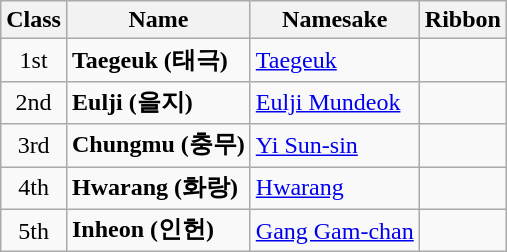<table class="wikitable">
<tr>
<th>Class</th>
<th>Name</th>
<th>Namesake</th>
<th>Ribbon</th>
</tr>
<tr>
<td align="Center">1st</td>
<td><strong>Taegeuk (태극)</strong></td>
<td><a href='#'>Taegeuk</a></td>
<td></td>
</tr>
<tr>
<td align="Center">2nd</td>
<td><strong>Eulji (을지)</strong></td>
<td><a href='#'>Eulji Mundeok</a></td>
<td></td>
</tr>
<tr>
<td align="Center">3rd</td>
<td><strong>Chungmu (충무)</strong></td>
<td><a href='#'>Yi Sun-sin</a></td>
<td></td>
</tr>
<tr>
<td align="Center">4th</td>
<td><strong>Hwarang (화랑)</strong></td>
<td><a href='#'>Hwarang</a></td>
<td></td>
</tr>
<tr>
<td align="Center">5th</td>
<td><strong>Inheon (인헌)</strong></td>
<td><a href='#'>Gang Gam-chan</a></td>
<td></td>
</tr>
</table>
